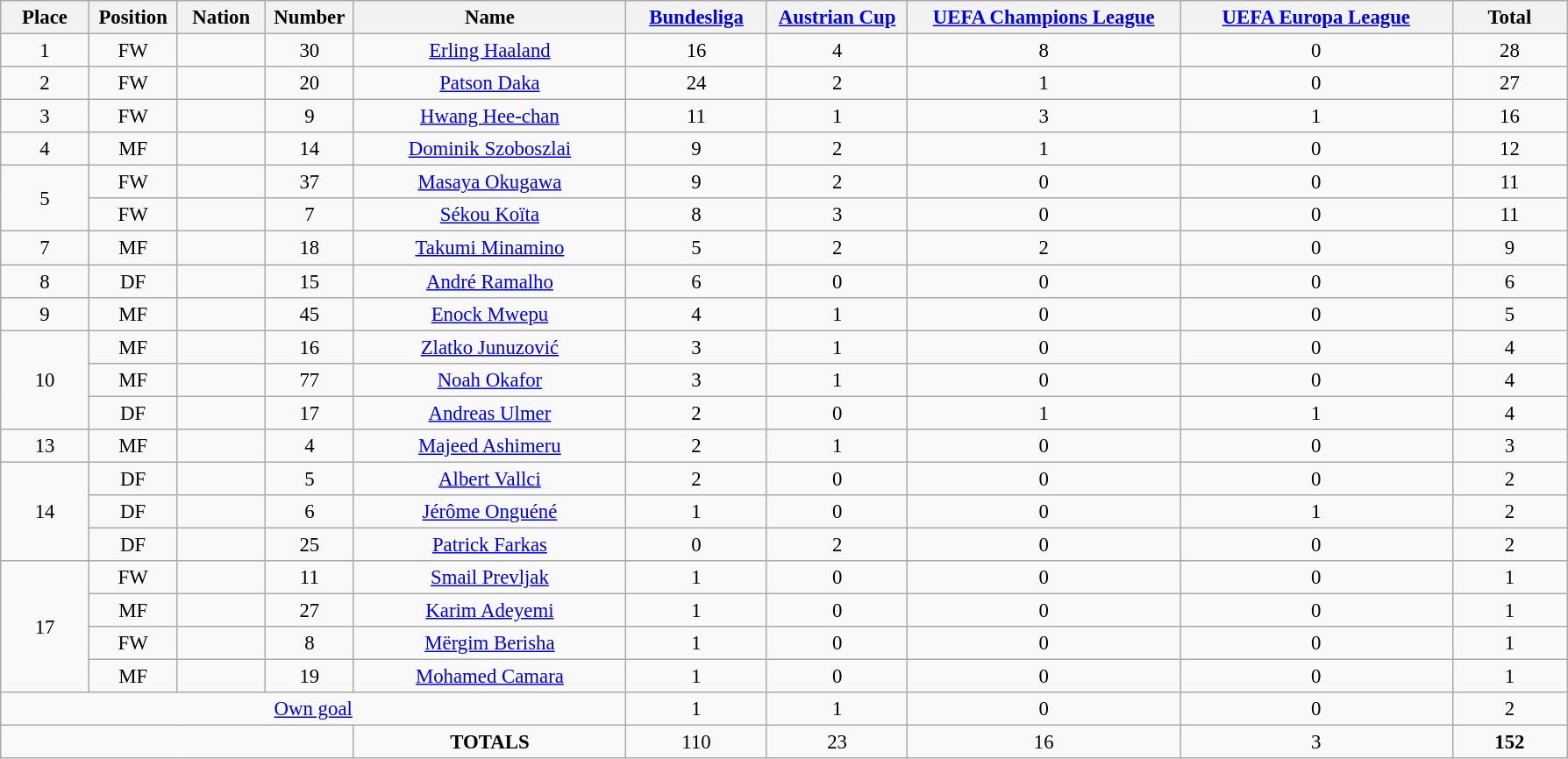<table class="wikitable" style="font-size: 95%; text-align: center;">
<tr>
<th width=60>Place</th>
<th width=60>Position</th>
<th width=60>Nation</th>
<th width=60>Number</th>
<th width=200>Name</th>
<th width=100><a href='#'>Bundesliga</a></th>
<th width=100><a href='#'>Austrian Cup</a></th>
<th width=200><a href='#'>UEFA Champions League</a></th>
<th width=200><a href='#'>UEFA Europa League</a></th>
<th width=80>Total</th>
</tr>
<tr>
<td>1</td>
<td>FW</td>
<td></td>
<td>30</td>
<td><a href='#'>Erling Haaland</a></td>
<td>16</td>
<td>4</td>
<td>8</td>
<td>0</td>
<td>28</td>
</tr>
<tr>
<td>2</td>
<td>FW</td>
<td></td>
<td>20</td>
<td><a href='#'>Patson Daka</a></td>
<td>24</td>
<td>2</td>
<td>1</td>
<td>0</td>
<td>27</td>
</tr>
<tr>
<td>3</td>
<td>FW</td>
<td></td>
<td>9</td>
<td><a href='#'>Hwang Hee-chan</a></td>
<td>11</td>
<td>1</td>
<td>3</td>
<td>1</td>
<td>16</td>
</tr>
<tr>
<td>4</td>
<td>MF</td>
<td></td>
<td>14</td>
<td><a href='#'>Dominik Szoboszlai</a></td>
<td>9</td>
<td>2</td>
<td>1</td>
<td>0</td>
<td>12</td>
</tr>
<tr>
<td rowspan="2">5</td>
<td>FW</td>
<td></td>
<td>37</td>
<td><a href='#'>Masaya Okugawa</a></td>
<td>9</td>
<td>2</td>
<td>0</td>
<td>0</td>
<td>11</td>
</tr>
<tr>
<td>FW</td>
<td></td>
<td>7</td>
<td><a href='#'>Sékou Koïta</a></td>
<td>8</td>
<td>3</td>
<td>0</td>
<td>0</td>
<td>11</td>
</tr>
<tr>
<td>7</td>
<td>MF</td>
<td></td>
<td>18</td>
<td><a href='#'>Takumi Minamino</a></td>
<td>5</td>
<td>2</td>
<td>2</td>
<td>0</td>
<td>9</td>
</tr>
<tr>
<td>8</td>
<td>DF</td>
<td></td>
<td>15</td>
<td><a href='#'>André Ramalho</a></td>
<td>6</td>
<td>0</td>
<td>0</td>
<td>0</td>
<td>6</td>
</tr>
<tr>
<td>9</td>
<td>MF</td>
<td></td>
<td>45</td>
<td><a href='#'>Enock Mwepu</a></td>
<td>4</td>
<td>1</td>
<td>0</td>
<td>0</td>
<td>5</td>
</tr>
<tr>
<td rowspan="3">10</td>
<td>MF</td>
<td></td>
<td>16</td>
<td><a href='#'>Zlatko Junuzović</a></td>
<td>3</td>
<td>1</td>
<td>0</td>
<td>0</td>
<td>4</td>
</tr>
<tr>
<td>MF</td>
<td></td>
<td>77</td>
<td><a href='#'>Noah Okafor</a></td>
<td>3</td>
<td>1</td>
<td>0</td>
<td>0</td>
<td>4</td>
</tr>
<tr>
<td>DF</td>
<td></td>
<td>17</td>
<td><a href='#'>Andreas Ulmer</a></td>
<td>2</td>
<td>0</td>
<td>1</td>
<td>1</td>
<td>4</td>
</tr>
<tr>
<td>13</td>
<td>MF</td>
<td></td>
<td>4</td>
<td><a href='#'>Majeed Ashimeru</a></td>
<td>2</td>
<td>1</td>
<td>0</td>
<td>0</td>
<td>3</td>
</tr>
<tr>
<td rowspan="3">14</td>
<td>DF</td>
<td></td>
<td>5</td>
<td><a href='#'>Albert Vallci</a></td>
<td>2</td>
<td>0</td>
<td>0</td>
<td>0</td>
<td>2</td>
</tr>
<tr>
<td>DF</td>
<td></td>
<td>6</td>
<td><a href='#'>Jérôme Onguéné</a></td>
<td>1</td>
<td>0</td>
<td>0</td>
<td>1</td>
<td>2</td>
</tr>
<tr>
<td>DF</td>
<td></td>
<td>25</td>
<td><a href='#'>Patrick Farkas</a></td>
<td>0</td>
<td>2</td>
<td>0</td>
<td>0</td>
<td>2</td>
</tr>
<tr>
<td rowspan="4">17</td>
<td>FW</td>
<td></td>
<td>11</td>
<td><a href='#'>Smail Prevljak</a></td>
<td>1</td>
<td>0</td>
<td>0</td>
<td>0</td>
<td>1</td>
</tr>
<tr>
<td>MF</td>
<td></td>
<td>27</td>
<td><a href='#'>Karim Adeyemi</a></td>
<td>1</td>
<td>0</td>
<td>0</td>
<td>0</td>
<td>1</td>
</tr>
<tr>
<td>FW</td>
<td></td>
<td>8</td>
<td><a href='#'>Mërgim Berisha</a></td>
<td>1</td>
<td>0</td>
<td>0</td>
<td>0</td>
<td>1</td>
</tr>
<tr>
<td>MF</td>
<td></td>
<td>19</td>
<td><a href='#'>Mohamed Camara</a></td>
<td>1</td>
<td>0</td>
<td>0</td>
<td>0</td>
<td>1</td>
</tr>
<tr>
<td colspan="5"><a href='#'>Own goal</a></td>
<td>1</td>
<td>1</td>
<td>0</td>
<td>0</td>
<td>2</td>
</tr>
<tr>
<td colspan="4"></td>
<td><strong>TOTALS</strong></td>
<td>110</td>
<td>23</td>
<td>16</td>
<td>3</td>
<td><strong>152</strong></td>
</tr>
</table>
